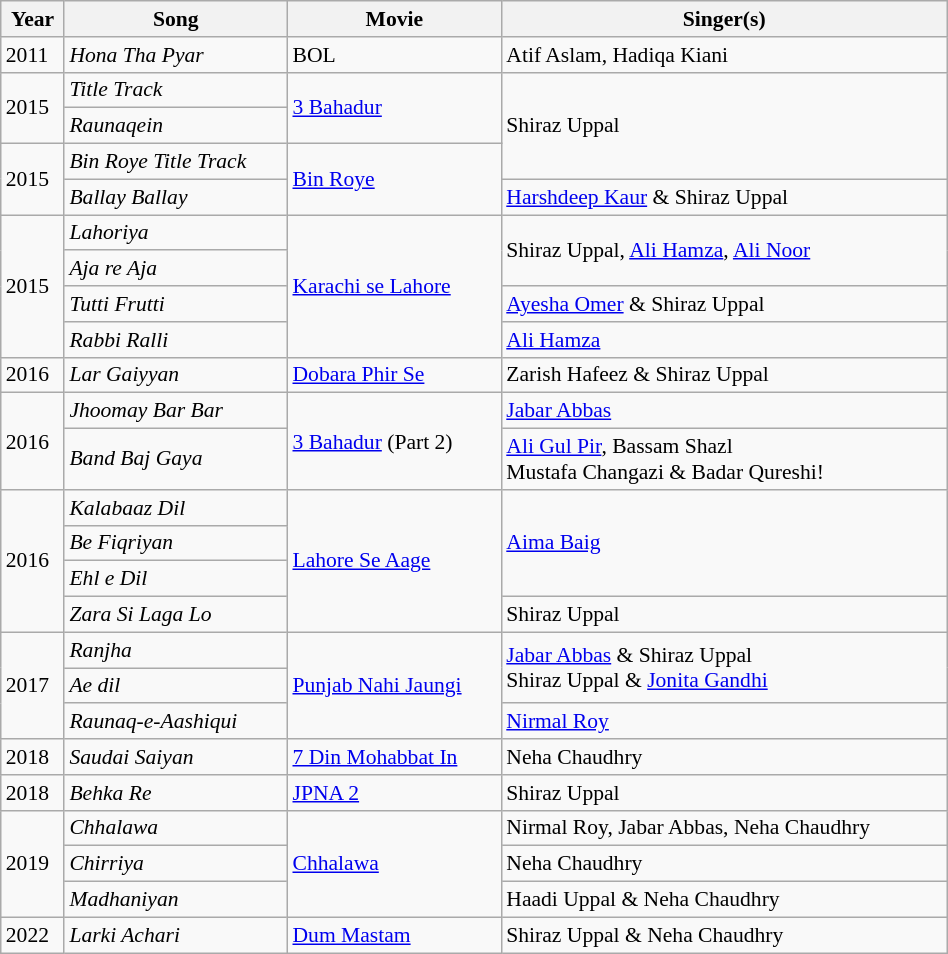<table class="wikitable sortable" width="50%" style="font-size: 90%;">
<tr>
<th>Year</th>
<th>Song</th>
<th>Movie</th>
<th>Singer(s)</th>
</tr>
<tr>
<td>2011</td>
<td><em>Hona Tha Pyar</em></td>
<td>BOL</td>
<td>Atif Aslam, Hadiqa Kiani</td>
</tr>
<tr>
<td rowspan="2">2015</td>
<td><em>Title Track</em></td>
<td rowspan=2><a href='#'>3 Bahadur</a></td>
<td rowspan=3>Shiraz Uppal</td>
</tr>
<tr>
<td><em>Raunaqein</em></td>
</tr>
<tr>
<td rowspan="2">2015</td>
<td><em>Bin Roye Title Track</em></td>
<td rowspan=2><a href='#'>Bin Roye</a></td>
</tr>
<tr>
<td><em>Ballay Ballay</em></td>
<td><a href='#'>Harshdeep Kaur</a> & Shiraz Uppal</td>
</tr>
<tr>
<td rowspan="4">2015</td>
<td><em>Lahoriya</em></td>
<td rowspan="4"><a href='#'>Karachi se Lahore</a></td>
<td rowspan=2>Shiraz Uppal, <a href='#'>Ali Hamza</a>, <a href='#'>Ali Noor</a></td>
</tr>
<tr>
<td><em>Aja re Aja</em></td>
</tr>
<tr>
<td><em>Tutti Frutti</em></td>
<td><a href='#'>Ayesha Omer</a> & Shiraz Uppal</td>
</tr>
<tr>
<td><em>Rabbi Ralli</em></td>
<td><a href='#'>Ali Hamza</a></td>
</tr>
<tr>
<td>2016</td>
<td><em>Lar Gaiyyan</em></td>
<td><a href='#'>Dobara Phir Se</a></td>
<td>Zarish Hafeez & Shiraz Uppal</td>
</tr>
<tr>
<td rowspan="2">2016</td>
<td><em>Jhoomay Bar Bar</em></td>
<td rowspan="2"><a href='#'>3 Bahadur</a> (Part 2)</td>
<td><a href='#'>Jabar Abbas</a></td>
</tr>
<tr>
<td><em>Band Baj Gaya</em></td>
<td><a href='#'>Ali Gul Pir</a>, Bassam Shazl<br>Mustafa Changazi & Badar Qureshi!</td>
</tr>
<tr>
<td rowspan="4">2016</td>
<td><em>Kalabaaz Dil</em></td>
<td rowspan="4"><a href='#'>Lahore Se Aage</a></td>
<td rowspan="3"><a href='#'>Aima Baig</a></td>
</tr>
<tr>
<td><em>Be Fiqriyan</em></td>
</tr>
<tr>
<td><em>Ehl e Dil</em></td>
</tr>
<tr>
<td><em>Zara Si Laga Lo</em></td>
<td>Shiraz Uppal</td>
</tr>
<tr>
<td rowspan="3">2017</td>
<td><em>Ranjha</em></td>
<td rowspan="3"><a href='#'>Punjab Nahi Jaungi</a></td>
<td rowspan="2"><a href='#'>Jabar Abbas</a> & Shiraz Uppal<br>Shiraz Uppal & <a href='#'>Jonita Gandhi</a></td>
</tr>
<tr>
<td><em>Ae dil</em></td>
</tr>
<tr>
<td><em>Raunaq-e-Aashiqui</em></td>
<td><a href='#'>Nirmal Roy</a></td>
</tr>
<tr>
<td>2018</td>
<td><em>Saudai Saiyan</em></td>
<td><a href='#'>7 Din Mohabbat In</a></td>
<td>Neha Chaudhry</td>
</tr>
<tr>
<td>2018</td>
<td><em>Behka Re</em></td>
<td><a href='#'>JPNA 2</a></td>
<td>Shiraz Uppal</td>
</tr>
<tr>
<td rowspan="3">2019</td>
<td><em>Chhalawa</em></td>
<td rowspan="3"><a href='#'>Chhalawa</a></td>
<td>Nirmal Roy, Jabar Abbas, Neha Chaudhry</td>
</tr>
<tr>
<td><em>Chirriya</em></td>
<td>Neha Chaudhry</td>
</tr>
<tr>
<td><em>Madhaniyan</em></td>
<td>Haadi Uppal & Neha Chaudhry</td>
</tr>
<tr>
<td>2022</td>
<td><em>Larki Achari</em></td>
<td><a href='#'>Dum Mastam</a></td>
<td>Shiraz Uppal & Neha Chaudhry</td>
</tr>
</table>
